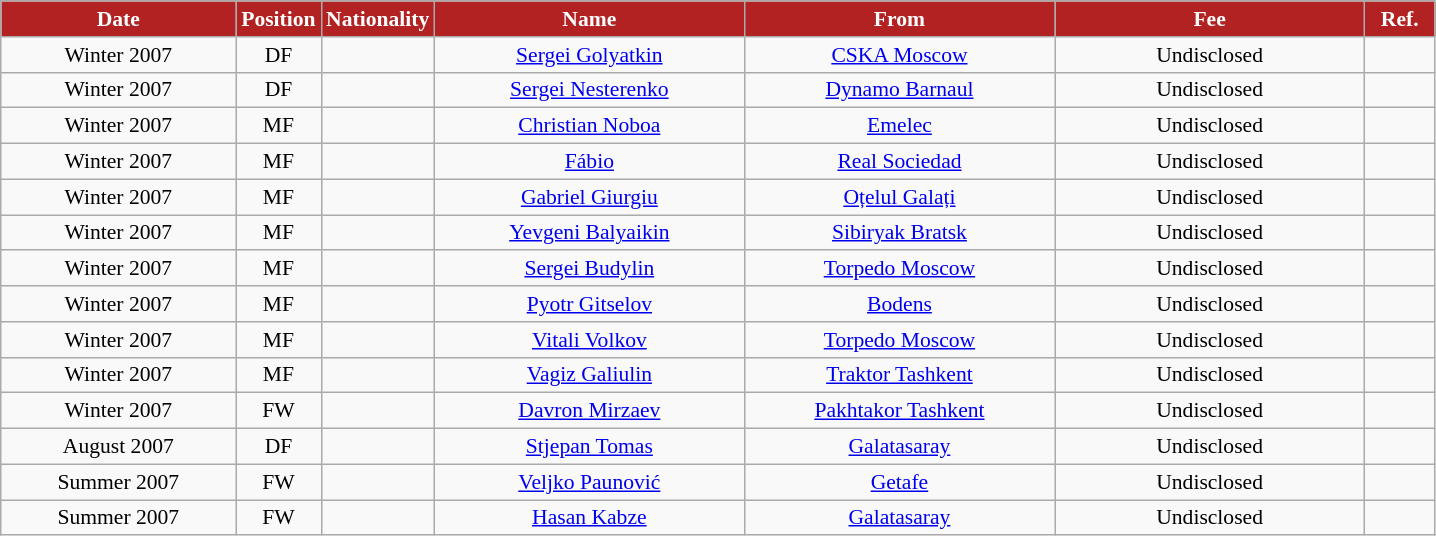<table class="wikitable"  style="text-align:center; font-size:90%; ">
<tr>
<th style="background:#B22222; color:white; width:150px;">Date</th>
<th style="background:#B22222; color:white; width:50px;">Position</th>
<th style="background:#B22222; color:white; width:50px;">Nationality</th>
<th style="background:#B22222; color:white; width:200px;">Name</th>
<th style="background:#B22222; color:white; width:200px;">From</th>
<th style="background:#B22222; color:white; width:200px;">Fee</th>
<th style="background:#B22222; color:white; width:40px;">Ref.</th>
</tr>
<tr>
<td>Winter 2007</td>
<td>DF</td>
<td></td>
<td><a href='#'>Sergei Golyatkin</a></td>
<td><a href='#'>CSKA Moscow</a></td>
<td>Undisclosed</td>
<td></td>
</tr>
<tr>
<td>Winter 2007</td>
<td>DF</td>
<td></td>
<td><a href='#'>Sergei Nesterenko</a></td>
<td><a href='#'>Dynamo Barnaul</a></td>
<td>Undisclosed</td>
<td></td>
</tr>
<tr>
<td>Winter 2007</td>
<td>MF</td>
<td></td>
<td><a href='#'>Christian Noboa</a></td>
<td><a href='#'>Emelec</a></td>
<td>Undisclosed</td>
<td></td>
</tr>
<tr>
<td>Winter 2007</td>
<td>MF</td>
<td></td>
<td><a href='#'>Fábio</a></td>
<td><a href='#'>Real Sociedad</a></td>
<td>Undisclosed</td>
<td></td>
</tr>
<tr>
<td>Winter 2007</td>
<td>MF</td>
<td></td>
<td><a href='#'>Gabriel Giurgiu</a></td>
<td><a href='#'>Oțelul Galați</a></td>
<td>Undisclosed</td>
<td></td>
</tr>
<tr>
<td>Winter 2007</td>
<td>MF</td>
<td></td>
<td><a href='#'>Yevgeni Balyaikin</a></td>
<td><a href='#'>Sibiryak Bratsk</a></td>
<td>Undisclosed</td>
<td></td>
</tr>
<tr>
<td>Winter 2007</td>
<td>MF</td>
<td></td>
<td><a href='#'>Sergei Budylin</a></td>
<td><a href='#'>Torpedo Moscow</a></td>
<td>Undisclosed</td>
<td></td>
</tr>
<tr>
<td>Winter 2007</td>
<td>MF</td>
<td></td>
<td><a href='#'>Pyotr Gitselov</a></td>
<td><a href='#'>Bodens</a></td>
<td>Undisclosed</td>
<td></td>
</tr>
<tr>
<td>Winter 2007</td>
<td>MF</td>
<td></td>
<td><a href='#'>Vitali Volkov</a></td>
<td><a href='#'>Torpedo Moscow</a></td>
<td>Undisclosed</td>
<td></td>
</tr>
<tr>
<td>Winter 2007</td>
<td>MF</td>
<td></td>
<td><a href='#'>Vagiz Galiulin</a></td>
<td><a href='#'>Traktor Tashkent</a></td>
<td>Undisclosed</td>
<td></td>
</tr>
<tr>
<td>Winter 2007</td>
<td>FW</td>
<td></td>
<td><a href='#'>Davron Mirzaev</a></td>
<td><a href='#'>Pakhtakor Tashkent</a></td>
<td>Undisclosed</td>
<td></td>
</tr>
<tr>
<td>August 2007</td>
<td>DF</td>
<td></td>
<td><a href='#'>Stjepan Tomas</a></td>
<td><a href='#'>Galatasaray</a></td>
<td>Undisclosed</td>
<td></td>
</tr>
<tr>
<td>Summer 2007</td>
<td>FW</td>
<td></td>
<td><a href='#'>Veljko Paunović</a></td>
<td><a href='#'>Getafe</a></td>
<td>Undisclosed</td>
<td></td>
</tr>
<tr>
<td>Summer 2007</td>
<td>FW</td>
<td></td>
<td><a href='#'>Hasan Kabze</a></td>
<td><a href='#'>Galatasaray</a></td>
<td>Undisclosed</td>
<td></td>
</tr>
</table>
